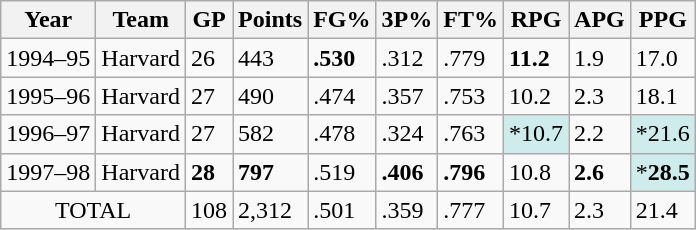<table class="wikitable">
<tr>
<th>Year</th>
<th>Team</th>
<th>GP</th>
<th>Points</th>
<th>FG%</th>
<th>3P%</th>
<th>FT%</th>
<th>RPG</th>
<th>APG</th>
<th>PPG</th>
</tr>
<tr>
<td>1994–95</td>
<td>Harvard</td>
<td>26</td>
<td>443</td>
<td><strong>.530</strong></td>
<td>.312</td>
<td>.779</td>
<td><strong>11.2</strong></td>
<td>1.9</td>
<td>17.0</td>
</tr>
<tr>
<td>1995–96</td>
<td>Harvard</td>
<td>27</td>
<td>490</td>
<td>.474</td>
<td>.357</td>
<td>.753</td>
<td>10.2</td>
<td>2.3</td>
<td>18.1</td>
</tr>
<tr>
<td>1996–97</td>
<td>Harvard</td>
<td>27</td>
<td>582</td>
<td>.478</td>
<td>.324</td>
<td>.763</td>
<td bgcolor=#cfecec>*10.7</td>
<td>2.2</td>
<td bgcolor=#cfecec>*21.6</td>
</tr>
<tr>
<td>1997–98</td>
<td>Harvard</td>
<td><strong>28</strong></td>
<td><strong>797</strong></td>
<td>.519</td>
<td><strong>.406</strong></td>
<td><strong>.796</strong></td>
<td>10.8</td>
<td><strong>2.6</strong></td>
<td bgcolor=#cfecec>*<strong>28.5</strong></td>
</tr>
<tr>
<td style="text-align:center;" colspan=2>TOTAL</td>
<td>108</td>
<td>2,312</td>
<td>.501</td>
<td>.359</td>
<td>.777</td>
<td>10.7</td>
<td>2.3</td>
<td>21.4</td>
</tr>
</table>
